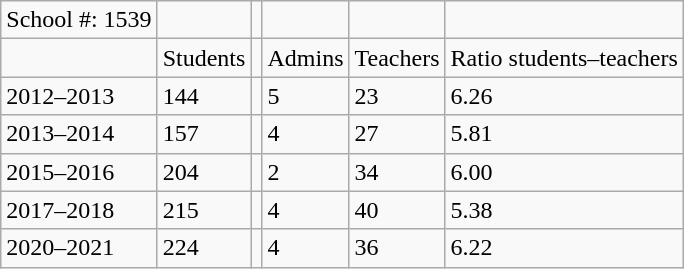<table class="wikitable">
<tr>
<td>School #: 1539</td>
<td></td>
<td></td>
<td></td>
<td></td>
<td></td>
</tr>
<tr>
<td></td>
<td>Students</td>
<td></td>
<td>Admins</td>
<td>Teachers</td>
<td>Ratio students–teachers</td>
</tr>
<tr>
<td>2012–2013</td>
<td>144</td>
<td></td>
<td>5</td>
<td>23</td>
<td>6.26</td>
</tr>
<tr>
<td>2013–2014</td>
<td>157</td>
<td></td>
<td>4</td>
<td>27</td>
<td>5.81</td>
</tr>
<tr>
<td>2015–2016</td>
<td>204</td>
<td></td>
<td>2</td>
<td>34</td>
<td>6.00</td>
</tr>
<tr>
<td>2017–2018</td>
<td>215</td>
<td></td>
<td>4</td>
<td>40</td>
<td>5.38</td>
</tr>
<tr>
<td>2020–2021</td>
<td>224</td>
<td></td>
<td>4</td>
<td>36</td>
<td>6.22</td>
</tr>
</table>
